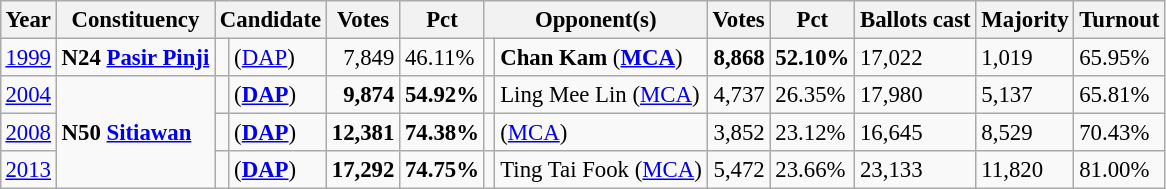<table class="wikitable" style="margin:0.5em ; font-size:95%">
<tr>
<th>Year</th>
<th>Constituency</th>
<th colspan=2>Candidate</th>
<th>Votes</th>
<th>Pct</th>
<th colspan=2>Opponent(s)</th>
<th>Votes</th>
<th>Pct</th>
<th>Ballots cast</th>
<th>Majority</th>
<th>Turnout</th>
</tr>
<tr>
<td><a href='#'>1999</a></td>
<td><strong>N24 <a href='#'>Pasir Pinji</a></strong></td>
<td></td>
<td> (<a href='#'>DAP</a>)</td>
<td align="right">7,849</td>
<td>46.11%</td>
<td></td>
<td><strong>Chan Kam</strong> (<a href='#'><strong>MCA</strong></a>)</td>
<td align="right"><strong>8,868</strong></td>
<td><strong>52.10%</strong></td>
<td>17,022</td>
<td>1,019</td>
<td>65.95%</td>
</tr>
<tr>
<td><a href='#'>2004</a></td>
<td rowspan=3><strong>N50 <a href='#'>Sitiawan</a></strong></td>
<td></td>
<td> (<a href='#'><strong>DAP</strong></a>)</td>
<td align="right"><strong>9,874</strong></td>
<td><strong>54.92%</strong></td>
<td></td>
<td>Ling Mee Lin (<a href='#'>MCA</a>)</td>
<td align="right">4,737</td>
<td>26.35%</td>
<td>17,980</td>
<td>5,137</td>
<td>65.81%</td>
</tr>
<tr>
<td><a href='#'>2008</a></td>
<td></td>
<td> (<a href='#'><strong>DAP</strong></a>)</td>
<td align="right"><strong>12,381</strong></td>
<td><strong>74.38%</strong></td>
<td></td>
<td> (<a href='#'>MCA</a>)</td>
<td align="right">3,852</td>
<td>23.12%</td>
<td>16,645</td>
<td>8,529</td>
<td>70.43%</td>
</tr>
<tr>
<td><a href='#'>2013</a></td>
<td></td>
<td> (<a href='#'><strong>DAP</strong></a>)</td>
<td align="right"><strong>17,292</strong></td>
<td><strong>74.75%</strong></td>
<td></td>
<td>Ting Tai Fook (<a href='#'>MCA</a>)</td>
<td align="right">5,472</td>
<td>23.66%</td>
<td>23,133</td>
<td>11,820</td>
<td>81.00%</td>
</tr>
</table>
